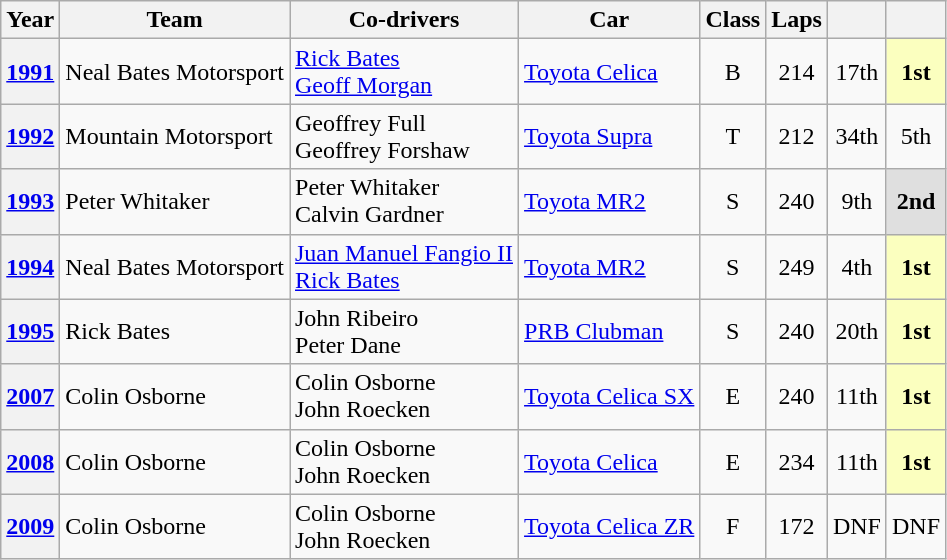<table class="wikitable" style="text-align:center">
<tr>
<th>Year</th>
<th>Team</th>
<th>Co-drivers</th>
<th>Car</th>
<th>Class</th>
<th>Laps</th>
<th></th>
<th></th>
</tr>
<tr>
<th><a href='#'>1991</a></th>
<td align="left"> Neal Bates Motorsport</td>
<td align="left"> <a href='#'>Rick Bates</a><br> <a href='#'>Geoff Morgan</a></td>
<td align="left"><a href='#'>Toyota Celica</a></td>
<td>B</td>
<td>214</td>
<td>17th</td>
<td style="background:#fbffbf;"><strong>1st</strong></td>
</tr>
<tr>
<th><a href='#'>1992</a></th>
<td align="left"> Mountain Motorsport</td>
<td align="left"> Geoffrey Full<br> Geoffrey Forshaw</td>
<td align="left"><a href='#'>Toyota Supra</a></td>
<td>T</td>
<td>212</td>
<td>34th</td>
<td>5th</td>
</tr>
<tr>
<th><a href='#'>1993</a></th>
<td align="left"> Peter Whitaker</td>
<td align="left"> Peter Whitaker<br> Calvin Gardner</td>
<td align="left"><a href='#'>Toyota MR2</a></td>
<td>S</td>
<td>240</td>
<td>9th</td>
<td style="background:#dfdfdf;"><strong>2nd</strong></td>
</tr>
<tr>
<th><a href='#'>1994</a></th>
<td align="left"> Neal Bates Motorsport</td>
<td align="left"> <a href='#'>Juan Manuel Fangio II</a><br> <a href='#'>Rick Bates</a></td>
<td align="left"><a href='#'>Toyota MR2</a></td>
<td>S</td>
<td>249</td>
<td>4th</td>
<td style="background:#fbffbf;"><strong>1st</strong></td>
</tr>
<tr>
<th><a href='#'>1995</a></th>
<td align="left"> Rick Bates</td>
<td align="left"> John Ribeiro<br> Peter Dane</td>
<td align="left"><a href='#'>PRB Clubman</a></td>
<td>S</td>
<td>240</td>
<td>20th</td>
<td style="background:#fbffbf;"><strong>1st</strong></td>
</tr>
<tr>
<th><a href='#'>2007</a></th>
<td align="left"> Colin Osborne</td>
<td align="left"> Colin Osborne<br> John Roecken</td>
<td align="left"><a href='#'>Toyota Celica SX</a></td>
<td>E</td>
<td>240</td>
<td>11th</td>
<td style="background:#fbffbf;"><strong>1st</strong></td>
</tr>
<tr>
<th><a href='#'>2008</a></th>
<td align="left"> Colin Osborne</td>
<td align="left"> Colin Osborne<br> John Roecken</td>
<td align="left"><a href='#'>Toyota Celica</a></td>
<td>E</td>
<td>234</td>
<td>11th</td>
<td style="background:#fbffbf;"><strong>1st</strong></td>
</tr>
<tr>
<th><a href='#'>2009</a></th>
<td align="left"> Colin Osborne</td>
<td align="left"> Colin Osborne<br> John Roecken</td>
<td align="left"><a href='#'>Toyota Celica ZR</a></td>
<td>F</td>
<td>172</td>
<td>DNF</td>
<td>DNF</td>
</tr>
</table>
